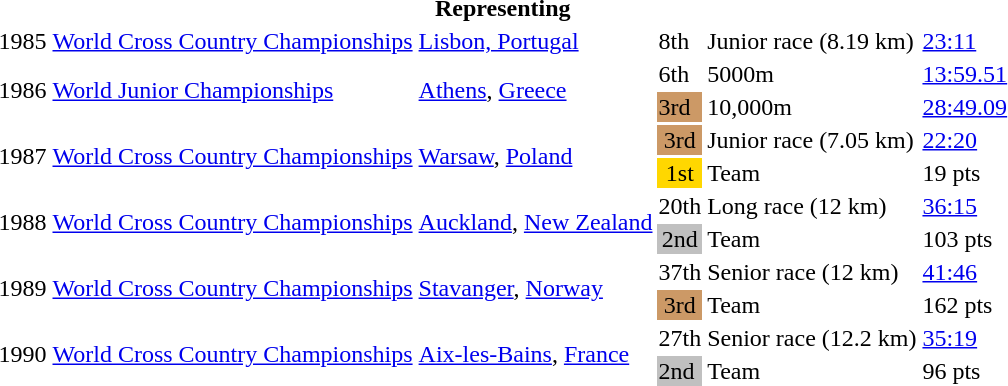<table>
<tr>
<th colspan="6">Representing </th>
</tr>
<tr>
<td>1985</td>
<td><a href='#'>World Cross Country Championships</a></td>
<td><a href='#'>Lisbon, Portugal</a></td>
<td>8th</td>
<td>Junior race (8.19 km)</td>
<td><a href='#'>23:11</a></td>
</tr>
<tr>
<td rowspan=2>1986</td>
<td rowspan=2><a href='#'>World Junior Championships</a></td>
<td rowspan=2><a href='#'>Athens</a>, <a href='#'>Greece</a></td>
<td>6th</td>
<td>5000m</td>
<td><a href='#'>13:59.51</a></td>
</tr>
<tr>
<td bgcolor="cc9966">3rd</td>
<td>10,000m</td>
<td><a href='#'>28:49.09</a></td>
</tr>
<tr>
<td rowspan=2>1987</td>
<td rowspan=2><a href='#'>World Cross Country Championships</a></td>
<td rowspan=2><a href='#'>Warsaw</a>, <a href='#'>Poland</a></td>
<td bgcolor="cc9966" align="center">3rd</td>
<td>Junior race (7.05 km)</td>
<td><a href='#'>22:20</a></td>
</tr>
<tr>
<td bgcolor="gold" align="center">1st</td>
<td>Team </td>
<td>19 pts</td>
</tr>
<tr>
<td rowspan=2>1988</td>
<td rowspan=2><a href='#'>World Cross Country Championships</a></td>
<td rowspan=2><a href='#'>Auckland</a>, <a href='#'>New Zealand</a></td>
<td align="center">20th</td>
<td>Long race (12 km)</td>
<td><a href='#'>36:15</a></td>
</tr>
<tr>
<td bgcolor="silver" align="center">2nd</td>
<td>Team </td>
<td>103 pts</td>
</tr>
<tr>
<td rowspan=2>1989</td>
<td rowspan=2><a href='#'>World Cross Country Championships</a></td>
<td rowspan=2><a href='#'>Stavanger</a>, <a href='#'>Norway</a></td>
<td>37th</td>
<td>Senior race (12 km)</td>
<td><a href='#'>41:46</a></td>
</tr>
<tr>
<td bgcolor="cc9966" align="center">3rd</td>
<td>Team </td>
<td>162 pts</td>
</tr>
<tr>
<td rowspan=2>1990</td>
<td rowspan=2><a href='#'>World Cross Country Championships</a></td>
<td rowspan=2><a href='#'>Aix-les-Bains</a>, <a href='#'>France</a></td>
<td>27th</td>
<td>Senior race (12.2 km)</td>
<td><a href='#'>35:19</a></td>
</tr>
<tr>
<td bgcolor="silver">2nd</td>
<td>Team </td>
<td>96 pts</td>
</tr>
</table>
